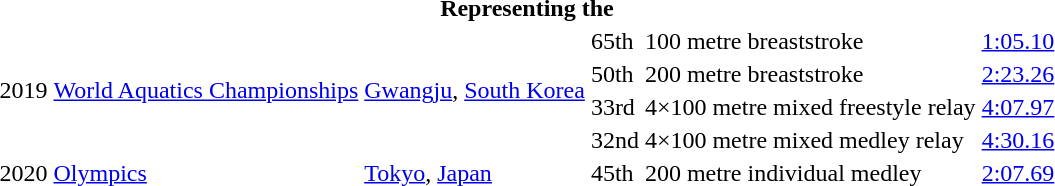<table>
<tr>
<th colspan="6">Representing the </th>
</tr>
<tr>
<td rowspan=4>2019</td>
<td rowspan=4><a href='#'>World Aquatics Championships</a></td>
<td rowspan=4> <a href='#'>Gwangju</a>, <a href='#'>South Korea</a></td>
<td>65th</td>
<td>100 metre breaststroke</td>
<td><a href='#'>1:05.10</a></td>
</tr>
<tr>
<td>50th</td>
<td>200 metre breaststroke</td>
<td><a href='#'>2:23.26</a></td>
</tr>
<tr>
<td>33rd</td>
<td>4×100 metre mixed freestyle relay</td>
<td><a href='#'>4:07.97</a></td>
</tr>
<tr>
<td>32nd</td>
<td>4×100 metre mixed medley relay</td>
<td><a href='#'>4:30.16</a></td>
</tr>
<tr>
<td>2020</td>
<td><a href='#'>Olympics</a></td>
<td> <a href='#'>Tokyo</a>, <a href='#'>Japan</a></td>
<td>45th</td>
<td>200 metre individual medley</td>
<td><a href='#'>2:07.69</a></td>
</tr>
</table>
